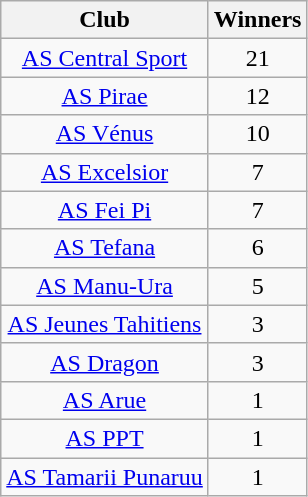<table class="wikitable">
<tr>
<th>Club</th>
<th>Winners</th>
</tr>
<tr>
<td align=center><a href='#'>AS Central Sport</a></td>
<td align=center>21</td>
</tr>
<tr>
<td align=center><a href='#'>AS Pirae</a></td>
<td align=center>12</td>
</tr>
<tr>
<td align=center><a href='#'>AS Vénus</a></td>
<td align=center>10</td>
</tr>
<tr>
<td align=center><a href='#'>AS Excelsior</a></td>
<td align=center>7</td>
</tr>
<tr>
<td align=center><a href='#'>AS Fei Pi</a></td>
<td align=center>7</td>
</tr>
<tr>
<td align=center><a href='#'>AS Tefana</a></td>
<td align=center>6</td>
</tr>
<tr>
<td align=center><a href='#'>AS Manu-Ura</a></td>
<td align=center>5</td>
</tr>
<tr>
<td align=center><a href='#'>AS Jeunes Tahitiens</a></td>
<td align=center>3</td>
</tr>
<tr>
<td align=center><a href='#'>AS Dragon</a></td>
<td align=center>3</td>
</tr>
<tr>
<td align=center><a href='#'>AS Arue</a></td>
<td align=center>1</td>
</tr>
<tr>
<td align=center><a href='#'>AS PPT</a></td>
<td align=center>1</td>
</tr>
<tr>
<td align=center><a href='#'>AS Tamarii Punaruu</a></td>
<td align=center>1</td>
</tr>
</table>
